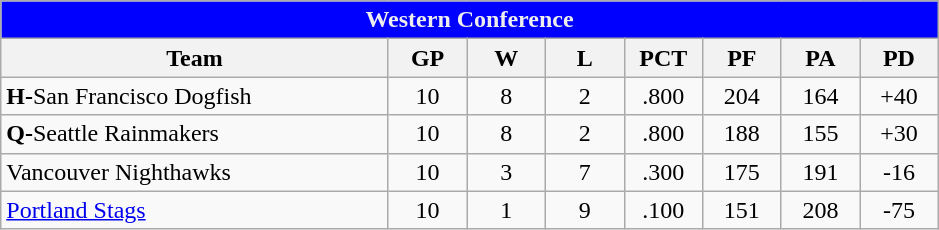<table class="wikitable">
<tr>
<th colspan="9" style="background-color: blue; color: #eeeeee"><strong>Western Conference</strong></th>
</tr>
<tr>
<th width=251>Team</th>
<th width=45>GP</th>
<th width=45>W</th>
<th width=45>L</th>
<th width=45>PCT</th>
<th width=45>PF</th>
<th width=45>PA</th>
<th width=45>PD</th>
</tr>
<tr align="center">
<td align="left"><strong>H-</strong>San Francisco Dogfish</td>
<td>10</td>
<td>8</td>
<td>2</td>
<td>.800</td>
<td>204</td>
<td>164</td>
<td>+40</td>
</tr>
<tr align="center">
<td align="left"><strong>Q-</strong>Seattle Rainmakers</td>
<td>10</td>
<td>8</td>
<td>2</td>
<td>.800</td>
<td>188</td>
<td>155</td>
<td>+30</td>
</tr>
<tr align="center">
<td align="left">Vancouver Nighthawks</td>
<td>10</td>
<td>3</td>
<td>7</td>
<td>.300</td>
<td>175</td>
<td>191</td>
<td>-16</td>
</tr>
<tr align="center">
<td align="left"><a href='#'>Portland Stags</a></td>
<td>10</td>
<td>1</td>
<td>9</td>
<td>.100</td>
<td>151</td>
<td>208</td>
<td>-75</td>
</tr>
</table>
